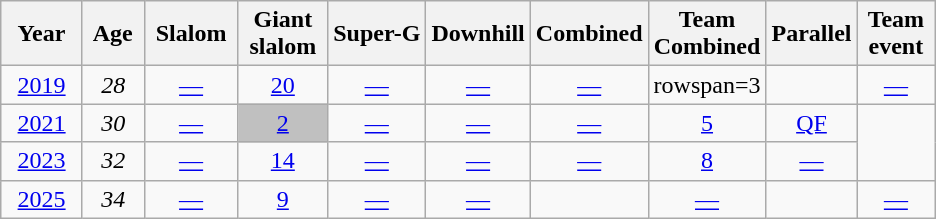<table class="wikitable" style="text-align:center">
<tr>
<th>  Year  </th>
<th> Age </th>
<th> Slalom </th>
<th> Giant <br> slalom </th>
<th>Super-G</th>
<th>Downhill</th>
<th>Combined</th>
<th>Team<br>Combined</th>
<th>Parallel</th>
<th>Team<br> event </th>
</tr>
<tr>
<td><a href='#'>2019</a></td>
<td><em>28</em></td>
<td><a href='#'>—</a></td>
<td><a href='#'>20</a></td>
<td><a href='#'>—</a></td>
<td><a href='#'>—</a></td>
<td><a href='#'>—</a></td>
<td>rowspan=3</td>
<td></td>
<td><a href='#'>—</a></td>
</tr>
<tr>
<td><a href='#'>2021</a></td>
<td><em>30</em></td>
<td><a href='#'>—</a></td>
<td style="background:silver;"><a href='#'>2</a></td>
<td><a href='#'>—</a></td>
<td><a href='#'>—</a></td>
<td><a href='#'>—</a></td>
<td><a href='#'>5</a></td>
<td><a href='#'>QF</a></td>
</tr>
<tr>
<td><a href='#'>2023</a></td>
<td><em>32</em></td>
<td><a href='#'>—</a></td>
<td><a href='#'>14</a></td>
<td><a href='#'>—</a></td>
<td><a href='#'>—</a></td>
<td><a href='#'>—</a></td>
<td><a href='#'>8</a></td>
<td><a href='#'>—</a></td>
</tr>
<tr>
<td><a href='#'>2025</a></td>
<td><em>34</em></td>
<td><a href='#'>—</a></td>
<td><a href='#'>9</a></td>
<td><a href='#'>—</a></td>
<td><a href='#'>—</a></td>
<td></td>
<td><a href='#'>—</a></td>
<td></td>
<td><a href='#'>—</a></td>
</tr>
</table>
